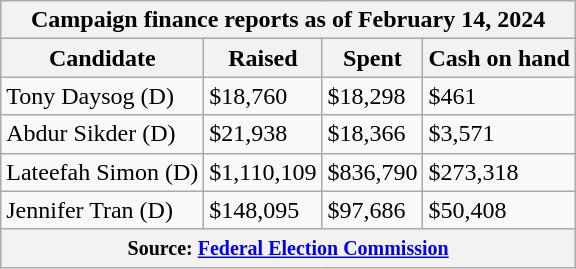<table class="wikitable sortable">
<tr>
<th colspan=4>Campaign finance reports as of February 14, 2024</th>
</tr>
<tr style="text-align:center;">
<th>Candidate</th>
<th>Raised</th>
<th>Spent</th>
<th>Cash on hand</th>
</tr>
<tr>
<td>Tony Daysog (D)</td>
<td>$18,760</td>
<td>$18,298</td>
<td>$461</td>
</tr>
<tr>
<td>Abdur Sikder (D)</td>
<td>$21,938</td>
<td>$18,366</td>
<td>$3,571</td>
</tr>
<tr>
<td>Lateefah Simon (D)</td>
<td>$1,110,109</td>
<td>$836,790</td>
<td>$273,318</td>
</tr>
<tr>
<td>Jennifer Tran (D)</td>
<td>$148,095</td>
<td>$97,686</td>
<td>$50,408</td>
</tr>
<tr>
<th colspan="4"><small>Source: <a href='#'>Federal Election Commission</a></small></th>
</tr>
</table>
